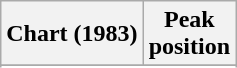<table class="wikitable plainrowheaders sortable">
<tr>
<th scope="col">Chart (1983)</th>
<th scope="col">Peak<br>position</th>
</tr>
<tr>
</tr>
<tr>
</tr>
<tr>
</tr>
</table>
